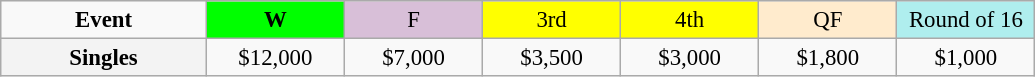<table class=wikitable style=font-size:95%;text-align:center>
<tr>
<td style="width:130px"><strong>Event</strong></td>
<td style="width:85px; background:lime"><strong>W</strong></td>
<td style="width:85px; background:thistle">F</td>
<td style="width:85px; background:#ffff00">3rd</td>
<td style="width:85px; background:#ffff00">4th</td>
<td style="width:85px; background:#ffebcd">QF</td>
<td style="width:85px; background:#afeeee">Round of 16</td>
</tr>
<tr>
<th style=background:#f3f3f3>Singles </th>
<td>$12,000</td>
<td>$7,000</td>
<td>$3,500</td>
<td>$3,000</td>
<td>$1,800</td>
<td>$1,000</td>
</tr>
</table>
